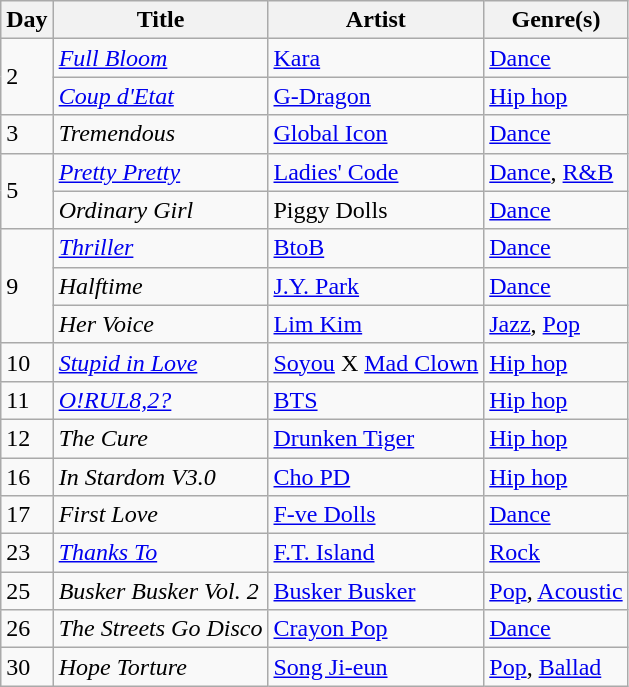<table class="wikitable" style="text-align: left;">
<tr>
<th>Day</th>
<th>Title</th>
<th>Artist</th>
<th>Genre(s)</th>
</tr>
<tr>
<td rowspan="2">2</td>
<td><em> <a href='#'>Full Bloom</a></em></td>
<td><a href='#'>Kara</a></td>
<td><a href='#'>Dance</a></td>
</tr>
<tr>
<td><em><a href='#'>Coup d'Etat</a></em></td>
<td><a href='#'>G-Dragon</a></td>
<td><a href='#'>Hip hop</a></td>
</tr>
<tr>
<td>3</td>
<td><em>Tremendous</em></td>
<td><a href='#'>Global Icon</a></td>
<td><a href='#'>Dance</a></td>
</tr>
<tr>
<td rowspan="2">5</td>
<td><em><a href='#'>Pretty Pretty</a></em></td>
<td><a href='#'>Ladies' Code</a></td>
<td><a href='#'>Dance</a>, <a href='#'>R&B</a></td>
</tr>
<tr>
<td><em>Ordinary Girl</em></td>
<td>Piggy Dolls</td>
<td><a href='#'>Dance</a></td>
</tr>
<tr>
<td rowspan="3">9</td>
<td><em><a href='#'>Thriller</a></em></td>
<td><a href='#'>BtoB</a></td>
<td><a href='#'>Dance</a></td>
</tr>
<tr>
<td><em>Halftime</em></td>
<td><a href='#'>J.Y. Park</a></td>
<td><a href='#'>Dance</a></td>
</tr>
<tr>
<td><em>Her Voice</em></td>
<td><a href='#'>Lim Kim</a></td>
<td><a href='#'>Jazz</a>, <a href='#'>Pop</a></td>
</tr>
<tr>
<td>10</td>
<td><em><a href='#'>Stupid in Love</a></em></td>
<td><a href='#'>Soyou</a> X <a href='#'>Mad Clown</a></td>
<td><a href='#'>Hip hop</a></td>
</tr>
<tr>
<td>11</td>
<td><em><a href='#'>O!RUL8,2?</a></em></td>
<td><a href='#'>BTS</a></td>
<td><a href='#'>Hip hop</a></td>
</tr>
<tr>
<td>12</td>
<td><em>The Cure</em></td>
<td><a href='#'>Drunken Tiger</a></td>
<td><a href='#'>Hip hop</a></td>
</tr>
<tr>
<td>16</td>
<td><em>In Stardom V3.0</em></td>
<td><a href='#'>Cho PD</a></td>
<td><a href='#'>Hip hop</a></td>
</tr>
<tr>
<td>17</td>
<td><em>First Love</em></td>
<td><a href='#'>F-ve Dolls</a></td>
<td><a href='#'>Dance</a></td>
</tr>
<tr>
<td>23</td>
<td><em><a href='#'>Thanks To</a></em></td>
<td><a href='#'>F.T. Island</a></td>
<td><a href='#'>Rock</a></td>
</tr>
<tr>
<td>25</td>
<td><em>Busker Busker Vol. 2</em></td>
<td><a href='#'>Busker Busker</a></td>
<td><a href='#'>Pop</a>, <a href='#'>Acoustic</a></td>
</tr>
<tr>
<td>26</td>
<td><em>The Streets Go Disco</em></td>
<td><a href='#'>Crayon Pop</a></td>
<td><a href='#'>Dance</a></td>
</tr>
<tr>
<td>30</td>
<td><em>Hope Torture</em></td>
<td><a href='#'>Song Ji-eun</a></td>
<td><a href='#'>Pop</a>, <a href='#'>Ballad</a></td>
</tr>
</table>
